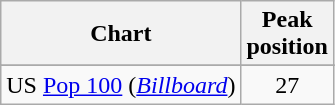<table class="wikitable" border="1">
<tr>
<th>Chart</th>
<th>Peak<br>position</th>
</tr>
<tr>
</tr>
<tr>
</tr>
<tr>
</tr>
<tr>
</tr>
<tr>
</tr>
<tr>
</tr>
<tr>
<td>US <a href='#'>Pop 100</a> (<em><a href='#'>Billboard</a></em>)</td>
<td align="center">27</td>
</tr>
</table>
